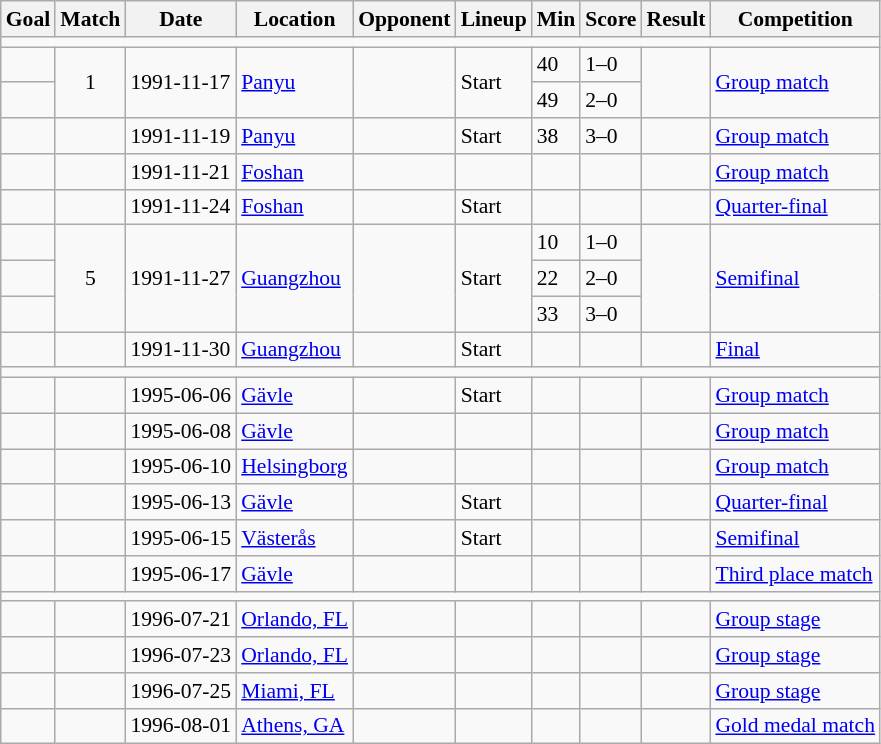<table class="wikitable collapsible" style="font-size:90%">
<tr>
<th>Goal</th>
<th>Match</th>
<th>Date</th>
<th>Location</th>
<th>Opponent</th>
<th>Lineup</th>
<th>Min</th>
<th>Score</th>
<th>Result</th>
<th>Competition</th>
</tr>
<tr>
<td colspan=10 ></td>
</tr>
<tr>
<td></td>
<td rowspan=2 style="text-align:center;">1</td>
<td rowspan=2>1991-11-17</td>
<td rowspan=2><a href='#'>Panyu</a></td>
<td rowspan=2></td>
<td rowspan=2>Start</td>
<td>40</td>
<td>1–0</td>
<td rowspan=2></td>
<td rowspan=2 ><a href='#'>Group match</a></td>
</tr>
<tr>
<td></td>
<td>49</td>
<td>2–0</td>
</tr>
<tr>
<td></td>
<td></td>
<td>1991-11-19</td>
<td><a href='#'>Panyu</a></td>
<td></td>
<td>Start</td>
<td>38</td>
<td>3–0</td>
<td></td>
<td><a href='#'>Group match</a></td>
</tr>
<tr>
<td></td>
<td></td>
<td>1991-11-21</td>
<td><a href='#'>Foshan</a></td>
<td></td>
<td></td>
<td></td>
<td></td>
<td></td>
<td><a href='#'>Group match</a></td>
</tr>
<tr>
<td></td>
<td></td>
<td>1991-11-24</td>
<td><a href='#'>Foshan</a></td>
<td></td>
<td>Start</td>
<td></td>
<td></td>
<td></td>
<td><a href='#'>Quarter-final</a></td>
</tr>
<tr>
<td></td>
<td rowspan=3 style="text-align:center;">5</td>
<td rowspan=3>1991-11-27</td>
<td rowspan=3><a href='#'>Guangzhou</a></td>
<td rowspan=3></td>
<td rowspan=3>Start</td>
<td>10</td>
<td>1–0</td>
<td rowspan=3></td>
<td rowspan=3 ><a href='#'>Semifinal</a></td>
</tr>
<tr>
<td></td>
<td>22</td>
<td>2–0</td>
</tr>
<tr>
<td></td>
<td>33</td>
<td>3–0</td>
</tr>
<tr>
<td></td>
<td></td>
<td>1991-11-30</td>
<td><a href='#'>Guangzhou</a></td>
<td></td>
<td>Start</td>
<td></td>
<td></td>
<td></td>
<td><a href='#'>Final</a></td>
</tr>
<tr>
<td colspan=10 ></td>
</tr>
<tr>
<td></td>
<td></td>
<td>1995-06-06</td>
<td><a href='#'>Gävle</a></td>
<td></td>
<td>Start</td>
<td></td>
<td></td>
<td></td>
<td><a href='#'>Group match</a></td>
</tr>
<tr>
<td></td>
<td></td>
<td>1995-06-08</td>
<td><a href='#'>Gävle</a></td>
<td></td>
<td></td>
<td></td>
<td></td>
<td></td>
<td><a href='#'>Group match</a></td>
</tr>
<tr>
<td></td>
<td></td>
<td>1995-06-10</td>
<td><a href='#'>Helsingborg</a></td>
<td></td>
<td></td>
<td></td>
<td></td>
<td></td>
<td><a href='#'>Group match</a></td>
</tr>
<tr>
<td></td>
<td></td>
<td>1995-06-13</td>
<td><a href='#'>Gävle</a></td>
<td></td>
<td>Start</td>
<td></td>
<td></td>
<td></td>
<td><a href='#'>Quarter-final</a></td>
</tr>
<tr>
<td></td>
<td></td>
<td>1995-06-15</td>
<td><a href='#'>Västerås</a></td>
<td></td>
<td>Start</td>
<td></td>
<td></td>
<td></td>
<td><a href='#'>Semifinal</a></td>
</tr>
<tr>
<td></td>
<td></td>
<td>1995-06-17</td>
<td><a href='#'>Gävle</a></td>
<td></td>
<td></td>
<td></td>
<td></td>
<td></td>
<td><a href='#'>Third place match</a></td>
</tr>
<tr>
<td colspan=10 ></td>
</tr>
<tr>
<td></td>
<td></td>
<td>1996-07-21</td>
<td><a href='#'>Orlando, FL</a></td>
<td></td>
<td></td>
<td></td>
<td></td>
<td></td>
<td><a href='#'>Group stage</a></td>
</tr>
<tr>
<td></td>
<td></td>
<td>1996-07-23</td>
<td><a href='#'>Orlando, FL</a></td>
<td></td>
<td></td>
<td></td>
<td></td>
<td></td>
<td><a href='#'>Group stage</a></td>
</tr>
<tr>
<td></td>
<td></td>
<td>1996-07-25</td>
<td><a href='#'>Miami, FL</a></td>
<td></td>
<td></td>
<td></td>
<td></td>
<td></td>
<td><a href='#'>Group stage</a></td>
</tr>
<tr>
<td></td>
<td></td>
<td>1996-08-01</td>
<td><a href='#'>Athens, GA</a></td>
<td></td>
<td></td>
<td></td>
<td></td>
<td></td>
<td><a href='#'>Gold medal match</a></td>
</tr>
</table>
